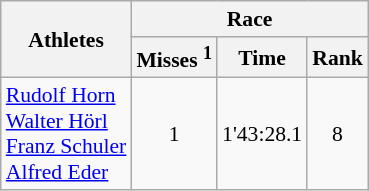<table class="wikitable" border="1" style="font-size:90%">
<tr>
<th rowspan=2>Athletes</th>
<th colspan=3>Race</th>
</tr>
<tr>
<th>Misses <sup>1</sup></th>
<th>Time</th>
<th>Rank</th>
</tr>
<tr>
<td><a href='#'>Rudolf Horn</a><br><a href='#'>Walter Hörl</a><br><a href='#'>Franz Schuler</a><br><a href='#'>Alfred Eder</a></td>
<td align=center>1</td>
<td align=center>1'43:28.1</td>
<td align=center>8</td>
</tr>
</table>
